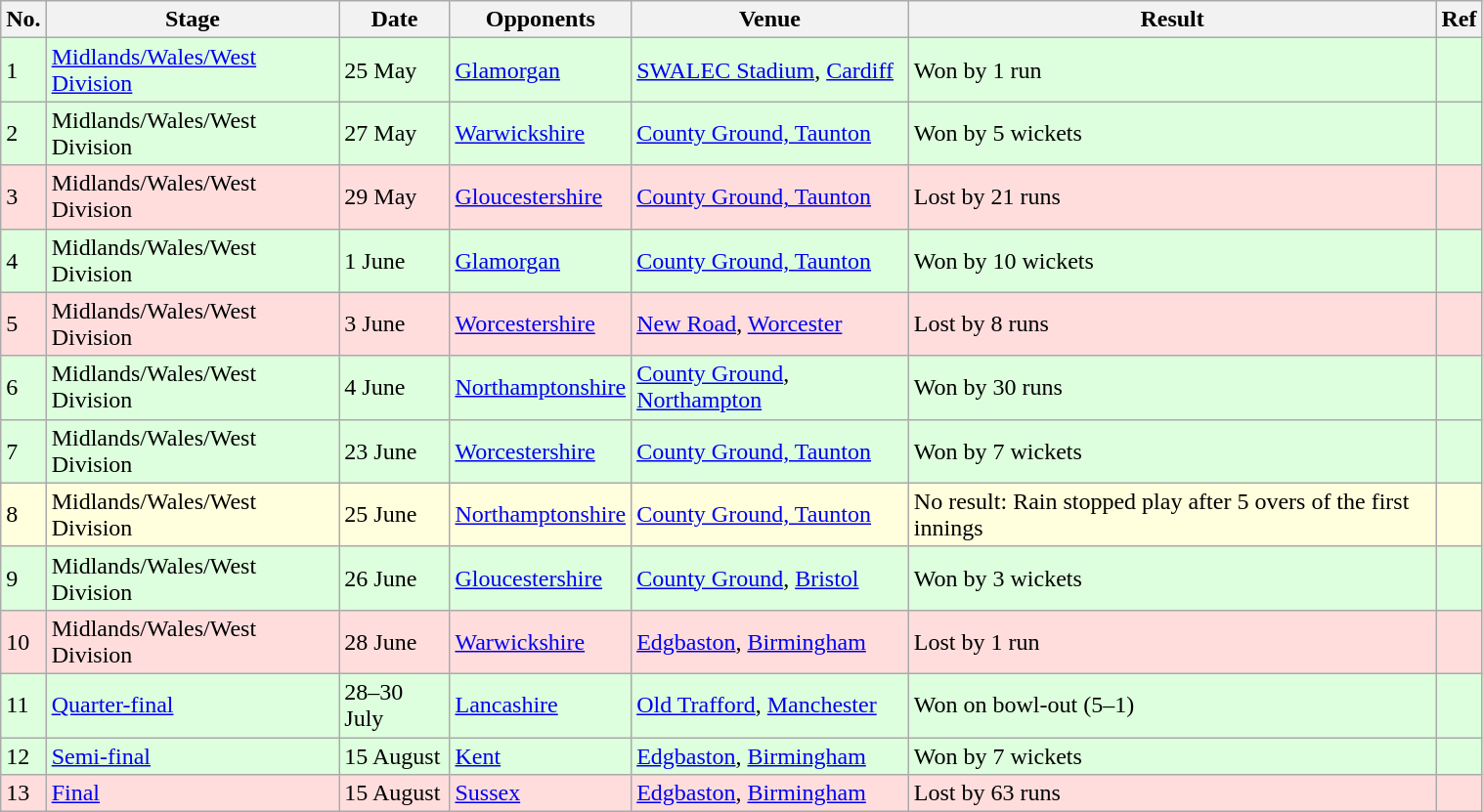<table class="wikitable" width="80%">
<tr bgcolor="#efefef">
<th scope="col">No.</th>
<th scope="col">Stage</th>
<th scope="col">Date</th>
<th scope="col">Opponents</th>
<th scope="col">Venue</th>
<th scope="col">Result</th>
<th scope="col">Ref</th>
</tr>
<tr bgcolor="#ddffdd">
<td>1</td>
<td><a href='#'>Midlands/Wales/West Division</a></td>
<td>25 May</td>
<td><a href='#'>Glamorgan</a></td>
<td><a href='#'>SWALEC Stadium</a>, <a href='#'>Cardiff</a></td>
<td>Won by 1 run</td>
<td></td>
</tr>
<tr bgcolor="#ddffdd">
<td>2</td>
<td>Midlands/Wales/West Division</td>
<td>27 May</td>
<td><a href='#'>Warwickshire</a></td>
<td><a href='#'>County Ground, Taunton</a></td>
<td>Won by 5 wickets</td>
<td></td>
</tr>
<tr bgcolor="#ffdddd">
<td>3</td>
<td>Midlands/Wales/West Division</td>
<td>29 May</td>
<td><a href='#'>Gloucestershire</a></td>
<td><a href='#'>County Ground, Taunton</a></td>
<td>Lost by 21 runs</td>
<td></td>
</tr>
<tr bgcolor="#ddffdd">
<td>4</td>
<td>Midlands/Wales/West Division</td>
<td>1 June</td>
<td><a href='#'>Glamorgan</a></td>
<td><a href='#'>County Ground, Taunton</a></td>
<td>Won by 10 wickets</td>
<td></td>
</tr>
<tr bgcolor="#ffdddd">
<td>5</td>
<td>Midlands/Wales/West Division</td>
<td>3 June</td>
<td><a href='#'>Worcestershire</a></td>
<td><a href='#'>New Road</a>, <a href='#'>Worcester</a></td>
<td>Lost by 8 runs</td>
<td></td>
</tr>
<tr bgcolor="#ddffdd">
<td>6</td>
<td>Midlands/Wales/West Division</td>
<td>4 June</td>
<td><a href='#'>Northamptonshire</a></td>
<td><a href='#'>County Ground</a>, <a href='#'>Northampton</a></td>
<td>Won by 30 runs</td>
<td></td>
</tr>
<tr bgcolor="#ddffdd">
<td>7</td>
<td>Midlands/Wales/West Division</td>
<td>23 June</td>
<td><a href='#'>Worcestershire</a></td>
<td><a href='#'>County Ground, Taunton</a></td>
<td>Won by 7 wickets</td>
<td></td>
</tr>
<tr bgcolor="#ffffdd">
<td>8</td>
<td>Midlands/Wales/West Division</td>
<td>25 June</td>
<td><a href='#'>Northamptonshire</a></td>
<td><a href='#'>County Ground, Taunton</a></td>
<td>No result: Rain stopped play after 5 overs of the first innings</td>
<td></td>
</tr>
<tr bgcolor="#ddffdd">
<td>9</td>
<td>Midlands/Wales/West Division</td>
<td>26 June</td>
<td><a href='#'>Gloucestershire</a></td>
<td><a href='#'>County Ground</a>, <a href='#'>Bristol</a></td>
<td>Won by 3 wickets</td>
<td></td>
</tr>
<tr bgcolor="#ffdddd">
<td>10</td>
<td>Midlands/Wales/West Division</td>
<td>28 June</td>
<td><a href='#'>Warwickshire</a></td>
<td><a href='#'>Edgbaston</a>, <a href='#'>Birmingham</a></td>
<td>Lost by 1 run</td>
<td></td>
</tr>
<tr bgcolor="#ddffdd">
<td>11</td>
<td><a href='#'>Quarter-final</a></td>
<td>28–30 July</td>
<td><a href='#'>Lancashire</a></td>
<td><a href='#'>Old Trafford</a>, <a href='#'>Manchester</a></td>
<td>Won on bowl-out (5–1)</td>
<td></td>
</tr>
<tr bgcolor="#ddffdd">
<td>12</td>
<td><a href='#'>Semi-final</a></td>
<td>15 August</td>
<td><a href='#'>Kent</a></td>
<td><a href='#'>Edgbaston</a>, <a href='#'>Birmingham</a></td>
<td>Won by 7 wickets</td>
<td></td>
</tr>
<tr bgcolor="#ffdddd">
<td>13</td>
<td><a href='#'>Final</a></td>
<td>15 August</td>
<td><a href='#'>Sussex</a></td>
<td><a href='#'>Edgbaston</a>, <a href='#'>Birmingham</a></td>
<td>Lost by 63 runs</td>
<td></td>
</tr>
</table>
